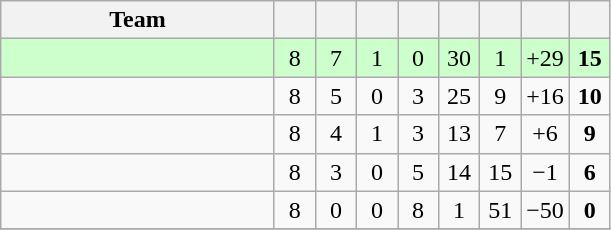<table class=wikitable style="text-align:center">
<tr>
<th width="175">Team</th>
<th width="20"></th>
<th width="20"></th>
<th width="20"></th>
<th width="20"></th>
<th width="20"></th>
<th width="20"></th>
<th width="20"></th>
<th width="20"></th>
</tr>
<tr style="background:#cfc;">
<td align=left></td>
<td>8</td>
<td>7</td>
<td>1</td>
<td>0</td>
<td>30</td>
<td>1</td>
<td>+29</td>
<td><strong>15</strong></td>
</tr>
<tr>
<td align=left></td>
<td>8</td>
<td>5</td>
<td>0</td>
<td>3</td>
<td>25</td>
<td>9</td>
<td>+16</td>
<td><strong>10</strong></td>
</tr>
<tr>
<td align=left></td>
<td>8</td>
<td>4</td>
<td>1</td>
<td>3</td>
<td>13</td>
<td>7</td>
<td>+6</td>
<td><strong>9</strong></td>
</tr>
<tr>
<td align=left></td>
<td>8</td>
<td>3</td>
<td>0</td>
<td>5</td>
<td>14</td>
<td>15</td>
<td>−1</td>
<td><strong>6</strong></td>
</tr>
<tr>
<td align=left></td>
<td>8</td>
<td>0</td>
<td>0</td>
<td>8</td>
<td>1</td>
<td>51</td>
<td>−50</td>
<td><strong>0</strong></td>
</tr>
<tr>
</tr>
</table>
